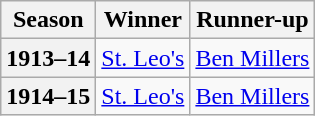<table class="wikitable plainrowheaders sortable">
<tr>
<th scope=col>Season</th>
<th scope=col>Winner</th>
<th scope=col>Runner-up</th>
</tr>
<tr>
<th scope=row>1913–14</th>
<td><a href='#'>St. Leo's</a></td>
<td><a href='#'>Ben Millers</a></td>
</tr>
<tr>
<th scope=row>1914–15</th>
<td><a href='#'>St. Leo's</a></td>
<td><a href='#'>Ben Millers</a></td>
</tr>
</table>
